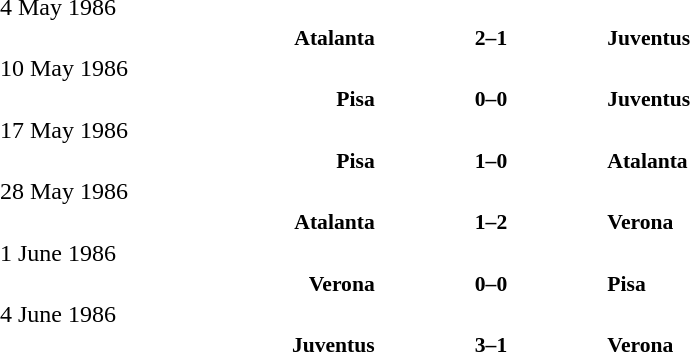<table width=100% cellspacing=1>
<tr>
<th width=20%></th>
<th width=12%></th>
<th width=20%></th>
<th></th>
</tr>
<tr>
<td>4 May 1986</td>
</tr>
<tr style=font-size:90%>
<td align=right><strong>Atalanta</strong></td>
<td align=center><strong>2–1</strong></td>
<td><strong>Juventus</strong></td>
</tr>
<tr>
<td>10 May 1986</td>
</tr>
<tr style=font-size:90%>
<td align=right><strong>Pisa</strong></td>
<td align=center><strong>0–0</strong></td>
<td><strong>Juventus</strong></td>
</tr>
<tr>
<td>17 May 1986</td>
</tr>
<tr style=font-size:90%>
<td align=right><strong>Pisa</strong></td>
<td align=center><strong>1–0</strong></td>
<td><strong>Atalanta</strong></td>
</tr>
<tr>
<td>28 May 1986</td>
</tr>
<tr style=font-size:90%>
<td align=right><strong>Atalanta</strong></td>
<td align=center><strong>1–2</strong></td>
<td><strong>Verona</strong></td>
</tr>
<tr>
<td>1 June 1986</td>
</tr>
<tr style=font-size:90%>
<td align=right><strong>Verona</strong></td>
<td align=center><strong>0–0</strong></td>
<td><strong>Pisa</strong></td>
</tr>
<tr>
<td>4 June 1986</td>
</tr>
<tr style=font-size:90%>
<td align=right><strong>Juventus</strong></td>
<td align=center><strong>3–1</strong></td>
<td><strong>Verona</strong></td>
</tr>
</table>
